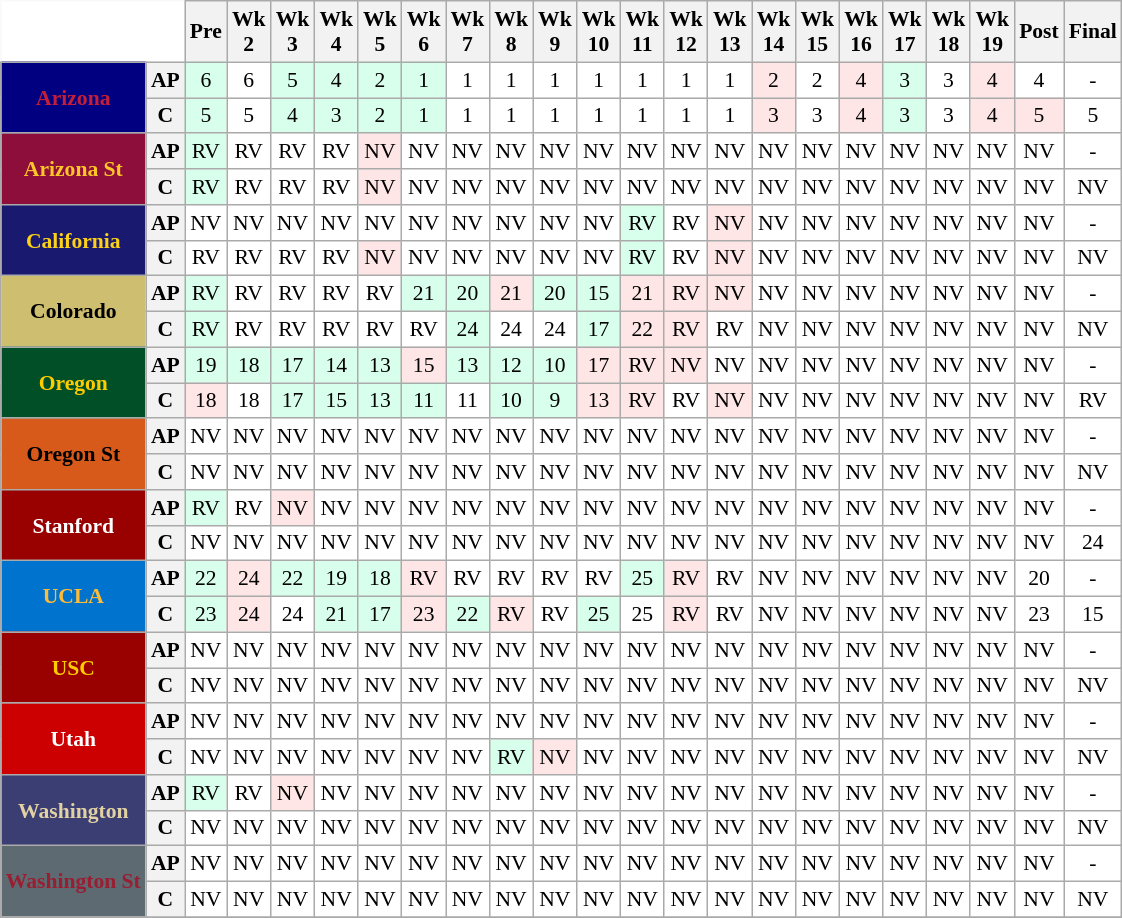<table class="wikitable" style="white-space:nowrap;font-size:90%;">
<tr>
<th colspan=2 style="background:white; border-top-style:hidden; border-left-style:hidden;"> </th>
<th>Pre</th>
<th>Wk<br>2</th>
<th>Wk<br>3</th>
<th>Wk<br>4</th>
<th>Wk<br>5</th>
<th>Wk<br>6</th>
<th>Wk<br>7</th>
<th>Wk<br>8</th>
<th>Wk<br>9</th>
<th>Wk<br>10</th>
<th>Wk<br>11</th>
<th>Wk<br>12</th>
<th>Wk<br>13</th>
<th>Wk<br>14</th>
<th>Wk<br>15</th>
<th>Wk<br>16</th>
<th>Wk<br>17</th>
<th>Wk<br>18</th>
<th>Wk<br>19</th>
<th>Post</th>
<th>Final</th>
</tr>
<tr style="text-align:center;">
<th rowspan=2 style="background:#000080; color:#C41E3A;">Arizona</th>
<th>AP</th>
<td style="background:#d8ffeb;">6</td>
<td style="background:#FFF;">6</td>
<td style="background:#d8ffeb;">5</td>
<td style="background:#d8ffeb;">4</td>
<td style="background:#d8ffeb;">2</td>
<td style="background:#d8ffeb;">1</td>
<td style="background:#FFF;">1</td>
<td style="background:#FFF;">1</td>
<td style="background:#FFF;">1</td>
<td style="background:#FFF;">1</td>
<td style="background:#FFF;">1</td>
<td style="background:#FFF;">1</td>
<td style="background:#FFF;">1</td>
<td style="background:#ffe6e6;">2</td>
<td style="background:#FFF;">2</td>
<td style="background:#ffe6e6;">4</td>
<td style="background:#d8ffeb;">3</td>
<td style="background:#FFF;">3</td>
<td style="background:#ffe6e6;">4</td>
<td style="background:#FFF;">4</td>
<td style="background:#FFF;">-</td>
</tr>
<tr style="text-align:center;">
<th>C</th>
<td style="background:#d8ffeb;">5</td>
<td style="background:#FFF;">5</td>
<td style="background:#d8ffeb;">4</td>
<td style="background:#d8ffeb;">3</td>
<td style="background:#d8ffeb;">2</td>
<td style="background:#d8ffeb;">1</td>
<td style="background:#FFF;">1</td>
<td style="background:#FFF;">1</td>
<td style="background:#FFF;">1</td>
<td style="background:#FFF;">1</td>
<td style="background:#FFF;">1</td>
<td style="background:#FFF;">1</td>
<td style="background:#FFF;">1</td>
<td style="background:#ffe6e6;">3</td>
<td style="background:#FFF;">3</td>
<td style="background:#ffe6e6;">4</td>
<td style="background:#d8ffeb;">3</td>
<td style="background:#FFF;">3</td>
<td style="background:#ffe6e6;">4</td>
<td style="background:#ffe6e6;">5</td>
<td style="background:#FFF;">5</td>
</tr>
<tr style="text-align:center;">
<th rowspan=2 style="background:#8D0E3B; color:#FCC626;">Arizona St</th>
<th>AP</th>
<td style="background:#d8ffeb;">RV</td>
<td style="background:#FFF;">RV</td>
<td style="background:#FFF;">RV</td>
<td style="background:#FFF;">RV</td>
<td style="background:#ffe6e6;">NV</td>
<td style="background:#FFF;">NV</td>
<td style="background:#FFF;">NV</td>
<td style="background:#FFF;">NV</td>
<td style="background:#FFF;">NV</td>
<td style="background:#FFF;">NV</td>
<td style="background:#FFF;">NV</td>
<td style="background:#FFF;">NV</td>
<td style="background:#FFF;">NV</td>
<td style="background:#FFF;">NV</td>
<td style="background:#FFF;">NV</td>
<td style="background:#FFF;">NV</td>
<td style="background:#FFF;">NV</td>
<td style="background:#FFF;">NV</td>
<td style="background:#FFF;">NV</td>
<td style="background:#FFF;">NV</td>
<td style="background:#FFF;">-</td>
</tr>
<tr style="text-align:center;">
<th>C</th>
<td style="background:#d8ffeb;">RV</td>
<td style="background:#FFF;">RV</td>
<td style="background:#FFF;">RV</td>
<td style="background:#FFF;">RV</td>
<td style="background:#ffe6e6;">NV</td>
<td style="background:#FFF;">NV</td>
<td style="background:#FFF;">NV</td>
<td style="background:#FFF;">NV</td>
<td style="background:#FFF;">NV</td>
<td style="background:#FFF;">NV</td>
<td style="background:#FFF;">NV</td>
<td style="background:#FFF;">NV</td>
<td style="background:#FFF;">NV</td>
<td style="background:#FFF;">NV</td>
<td style="background:#FFF;">NV</td>
<td style="background:#FFF;">NV</td>
<td style="background:#FFF;">NV</td>
<td style="background:#FFF;">NV</td>
<td style="background:#FFF;">NV</td>
<td style="background:#FFF;">NV</td>
<td style="background:#FFF;">NV</td>
</tr>
<tr style="text-align:center;">
<th rowspan=2 style="background:#191970; color:#FCD116;">California</th>
<th>AP</th>
<td style="background:#FFF;">NV</td>
<td style="background:#FFF;">NV</td>
<td style="background:#FFF;">NV</td>
<td style="background:#FFF;">NV</td>
<td style="background:#FFF;">NV</td>
<td style="background:#FFF;">NV</td>
<td style="background:#FFF;">NV</td>
<td style="background:#FFF;">NV</td>
<td style="background:#FFF;">NV</td>
<td style="background:#FFF;">NV</td>
<td style="background:#d8ffeb;">RV</td>
<td style="background:#FFF;">RV</td>
<td style="background:#ffe6e6;">NV</td>
<td style="background:#FFF;">NV</td>
<td style="background:#FFF;">NV</td>
<td style="background:#FFF;">NV</td>
<td style="background:#FFF;">NV</td>
<td style="background:#FFF;">NV</td>
<td style="background:#FFF;">NV</td>
<td style="background:#FFF;">NV</td>
<td style="background:#FFF;">-</td>
</tr>
<tr style="text-align:center;">
<th>C</th>
<td style="background:#FFF;">RV</td>
<td style="background:#FFF;">RV</td>
<td style="background:#FFF;">RV</td>
<td style="background:#FFF;">RV</td>
<td style="background:#ffe6e6;">NV</td>
<td style="background:#FFF;">NV</td>
<td style="background:#FFF;">NV</td>
<td style="background:#FFF;">NV</td>
<td style="background:#FFF;">NV</td>
<td style="background:#FFF;">NV</td>
<td style="background:#d8ffeb;">RV</td>
<td style="background:#FFF;">RV</td>
<td style="background:#ffe6e6;">NV</td>
<td style="background:#FFF;">NV</td>
<td style="background:#FFF;">NV</td>
<td style="background:#FFF;">NV</td>
<td style="background:#FFF;">NV</td>
<td style="background:#FFF;">NV</td>
<td style="background:#FFF;">NV</td>
<td style="background:#FFF;">NV</td>
<td style="background:#FFF;">NV</td>
</tr>
<tr style="text-align:center;">
<th rowspan=2 style="background:#CEBE70; color:#000000;">Colorado</th>
<th>AP</th>
<td style="background:#d8ffeb;">RV</td>
<td style="background:#FFF;">RV</td>
<td style="background:#FFF;">RV</td>
<td style="background:#FFF;">RV</td>
<td style="background:#FFF;">RV</td>
<td style="background:#d8ffeb;">21</td>
<td style="background:#d8ffeb;">20</td>
<td style="background:#ffe6e6;">21</td>
<td style="background:#d8ffeb;">20</td>
<td style="background:#d8ffeb;">15</td>
<td style="background:#ffe6e6;">21</td>
<td style="background:#ffe6e6;">RV</td>
<td style="background:#ffe6e6;">NV</td>
<td style="background:#FFF;">NV</td>
<td style="background:#FFF;">NV</td>
<td style="background:#FFF;">NV</td>
<td style="background:#FFF;">NV</td>
<td style="background:#FFF;">NV</td>
<td style="background:#FFF;">NV</td>
<td style="background:#FFF;">NV</td>
<td style="background:#FFF;">-</td>
</tr>
<tr style="text-align:center;">
<th>C</th>
<td style="background:#d8ffeb;">RV</td>
<td style="background:#FFF;">RV</td>
<td style="background:#FFF;">RV</td>
<td style="background:#FFF;">RV</td>
<td style="background:#FFF;">RV</td>
<td style="background:#FFF;">RV</td>
<td style="background:#d8ffeb;">24</td>
<td style="background:#FFF;">24</td>
<td style="background:#FFF;">24</td>
<td style="background:#d8ffeb;">17</td>
<td style="background:#ffe6e6;">22</td>
<td style="background:#ffe6e6;">RV</td>
<td style="background:#FFF;">RV</td>
<td style="background:#FFF;">NV</td>
<td style="background:#FFF;">NV</td>
<td style="background:#FFF;">NV</td>
<td style="background:#FFF;">NV</td>
<td style="background:#FFF;">NV</td>
<td style="background:#FFF;">NV</td>
<td style="background:#FFF;">NV</td>
<td style="background:#FFF;">NV</td>
</tr>
<tr style="text-align:center;">
<th rowspan=2 style="background:#004F27; color:#FFCC00;">Oregon</th>
<th>AP</th>
<td style="background:#d8ffeb;">19</td>
<td style="background:#d8ffeb;">18</td>
<td style="background:#d8ffeb;">17</td>
<td style="background:#d8ffeb;">14</td>
<td style="background:#d8ffeb;">13</td>
<td style="background:#ffe6e6;">15</td>
<td style="background:#d8ffeb;">13</td>
<td style="background:#d8ffeb;">12</td>
<td style="background:#d8ffeb;">10</td>
<td style="background:#ffe6e6;">17</td>
<td style="background:#ffe6e6;">RV</td>
<td style="background:#ffe6e6;">NV</td>
<td style="background:#FFF;">NV</td>
<td style="background:#FFF;">NV</td>
<td style="background:#FFF;">NV</td>
<td style="background:#FFF;">NV</td>
<td style="background:#FFF;">NV</td>
<td style="background:#FFF;">NV</td>
<td style="background:#FFF;">NV</td>
<td style="background:#FFF;">NV</td>
<td style="background:#FFF;">-</td>
</tr>
<tr style="text-align:center;">
<th>C</th>
<td style="background:#ffe6e6;">18</td>
<td style="background:#FFF;">18</td>
<td style="background:#d8ffeb;">17</td>
<td style="background:#d8ffeb;">15</td>
<td style="background:#d8ffeb;">13</td>
<td style="background:#d8ffeb;">11</td>
<td style="background:#FFF;">11</td>
<td style="background:#d8ffeb;">10</td>
<td style="background:#d8ffeb;">9</td>
<td style="background:#ffe6e6;">13</td>
<td style="background:#ffe6e6;">RV</td>
<td style="background:#FFF;">RV</td>
<td style="background:#ffe6e6;">NV</td>
<td style="background:#FFF;">NV</td>
<td style="background:#FFF;">NV</td>
<td style="background:#FFF;">NV</td>
<td style="background:#FFF;">NV</td>
<td style="background:#FFF;">NV</td>
<td style="background:#FFF;">NV</td>
<td style="background:#FFF;">NV</td>
<td style="background:#FFF;">RV</td>
</tr>
<tr style="text-align:center;">
<th rowspan=2 style="background:#D85A1A; color:#000000;">Oregon St</th>
<th>AP</th>
<td style="background:#FFF;">NV</td>
<td style="background:#FFF;">NV</td>
<td style="background:#FFF;">NV</td>
<td style="background:#FFF;">NV</td>
<td style="background:#FFF;">NV</td>
<td style="background:#FFF;">NV</td>
<td style="background:#FFF;">NV</td>
<td style="background:#FFF;">NV</td>
<td style="background:#FFF;">NV</td>
<td style="background:#FFF;">NV</td>
<td style="background:#FFF;">NV</td>
<td style="background:#FFF;">NV</td>
<td style="background:#FFF;">NV</td>
<td style="background:#FFF;">NV</td>
<td style="background:#FFF;">NV</td>
<td style="background:#FFF;">NV</td>
<td style="background:#FFF;">NV</td>
<td style="background:#FFF;">NV</td>
<td style="background:#FFF;">NV</td>
<td style="background:#FFF;">NV</td>
<td style="background:#FFF;">-</td>
</tr>
<tr style="text-align:center;">
<th>C</th>
<td style="background:#FFF;">NV</td>
<td style="background:#FFF;">NV</td>
<td style="background:#FFF;">NV</td>
<td style="background:#FFF;">NV</td>
<td style="background:#FFF;">NV</td>
<td style="background:#FFF;">NV</td>
<td style="background:#FFF;">NV</td>
<td style="background:#FFF;">NV</td>
<td style="background:#FFF;">NV</td>
<td style="background:#FFF;">NV</td>
<td style="background:#FFF;">NV</td>
<td style="background:#FFF;">NV</td>
<td style="background:#FFF;">NV</td>
<td style="background:#FFF;">NV</td>
<td style="background:#FFF;">NV</td>
<td style="background:#FFF;">NV</td>
<td style="background:#FFF;">NV</td>
<td style="background:#FFF;">NV</td>
<td style="background:#FFF;">NV</td>
<td style="background:#FFF;">NV</td>
<td style="background:#FFF;">NV</td>
</tr>
<tr style="text-align:center;">
<th rowspan=2 style="background:#990000; color:#FFFFFF;">Stanford</th>
<th>AP</th>
<td style="background:#d8ffeb;">RV</td>
<td style="background:#FFF;">RV</td>
<td style="background:#ffe6e6;">NV</td>
<td style="background:#FFF;">NV</td>
<td style="background:#FFF;">NV</td>
<td style="background:#FFF;">NV</td>
<td style="background:#FFF;">NV</td>
<td style="background:#FFF;">NV</td>
<td style="background:#FFF;">NV</td>
<td style="background:#FFF;">NV</td>
<td style="background:#FFF;">NV</td>
<td style="background:#FFF;">NV</td>
<td style="background:#FFF;">NV</td>
<td style="background:#FFF;">NV</td>
<td style="background:#FFF;">NV</td>
<td style="background:#FFF;">NV</td>
<td style="background:#FFF;">NV</td>
<td style="background:#FFF;">NV</td>
<td style="background:#FFF;">NV</td>
<td style="background:#FFF;">NV</td>
<td style="background:#FFF;">-</td>
</tr>
<tr style="text-align:center;">
<th>C</th>
<td style="background:#FFF;">NV</td>
<td style="background:#FFF;">NV</td>
<td style="background:#FFF;">NV</td>
<td style="background:#FFF;">NV</td>
<td style="background:#FFF;">NV</td>
<td style="background:#FFF;">NV</td>
<td style="background:#FFF;">NV</td>
<td style="background:#FFF;">NV</td>
<td style="background:#FFF;">NV</td>
<td style="background:#FFF;">NV</td>
<td style="background:#FFF;">NV</td>
<td style="background:#FFF;">NV</td>
<td style="background:#FFF;">NV</td>
<td style="background:#FFF;">NV</td>
<td style="background:#FFF;">NV</td>
<td style="background:#FFF;">NV</td>
<td style="background:#FFF;">NV</td>
<td style="background:#FFF;">NV</td>
<td style="background:#FFF;">NV</td>
<td style="background:#FFF;">NV</td>
<td style="background:#FFF;">24</td>
</tr>
<tr style="text-align:center;">
<th rowspan=2 style="background:#0073CF; color:#FEBB36;">UCLA</th>
<th>AP</th>
<td style="background:#d8ffeb;">22</td>
<td style="background:#ffe6e6;">24</td>
<td style="background:#d8ffeb;">22</td>
<td style="background:#d8ffeb;">19</td>
<td style="background:#d8ffeb;">18</td>
<td style="background:#ffe6e6;">RV</td>
<td style="background:#FFF;">RV</td>
<td style="background:#FFF;">RV</td>
<td style="background:#FFF;">RV</td>
<td style="background:#FFF;">RV</td>
<td style="background:#d8ffeb;">25</td>
<td style="background:#ffe6e6;">RV</td>
<td style="background:#FFF;">RV</td>
<td style="background:#FFF;">NV</td>
<td style="background:#FFF;">NV</td>
<td style="background:#FFF;">NV</td>
<td style="background:#FFF;">NV</td>
<td style="background:#FFF;">NV</td>
<td style="background:#FFF;">NV</td>
<td style="background:#FFF;">20</td>
<td style="background:#FFF;">-</td>
</tr>
<tr style="text-align:center;">
<th>C</th>
<td style="background:#d8ffeb;">23</td>
<td style="background:#ffe6e6;">24</td>
<td style="background:#FFF;">24</td>
<td style="background:#d8ffeb;">21</td>
<td style="background:#d8ffeb;">17</td>
<td style="background:#ffe6e6;">23</td>
<td style="background:#d8ffeb;">22</td>
<td style="background:#ffe6e6;">RV</td>
<td style="background:#FFF;">RV</td>
<td style="background:#d8ffeb;">25</td>
<td style="background:#FFF;">25</td>
<td style="background:#ffe6e6;">RV</td>
<td style="background:#FFF;">RV</td>
<td style="background:#FFF;">NV</td>
<td style="background:#FFF;">NV</td>
<td style="background:#FFF;">NV</td>
<td style="background:#FFF;">NV</td>
<td style="background:#FFF;">NV</td>
<td style="background:#FFF;">NV</td>
<td style="background:#FFF;">23</td>
<td style="background:#FFF;">15</td>
</tr>
<tr style="text-align:center;">
<th rowspan=2 style="background:#990000; color:#FFCC00;">USC</th>
<th>AP</th>
<td style="background:#FFF;">NV</td>
<td style="background:#FFF;">NV</td>
<td style="background:#FFF;">NV</td>
<td style="background:#FFF;">NV</td>
<td style="background:#FFF;">NV</td>
<td style="background:#FFF;">NV</td>
<td style="background:#FFF;">NV</td>
<td style="background:#FFF;">NV</td>
<td style="background:#FFF;">NV</td>
<td style="background:#FFF;">NV</td>
<td style="background:#FFF;">NV</td>
<td style="background:#FFF;">NV</td>
<td style="background:#FFF;">NV</td>
<td style="background:#FFF;">NV</td>
<td style="background:#FFF;">NV</td>
<td style="background:#FFF;">NV</td>
<td style="background:#FFF;">NV</td>
<td style="background:#FFF;">NV</td>
<td style="background:#FFF;">NV</td>
<td style="background:#FFF;">NV</td>
<td style="background:#FFF;">-</td>
</tr>
<tr style="text-align:center;">
<th>C</th>
<td style="background:#FFF;">NV</td>
<td style="background:#FFF;">NV</td>
<td style="background:#FFF;">NV</td>
<td style="background:#FFF;">NV</td>
<td style="background:#FFF;">NV</td>
<td style="background:#FFF;">NV</td>
<td style="background:#FFF;">NV</td>
<td style="background:#FFF;">NV</td>
<td style="background:#FFF;">NV</td>
<td style="background:#FFF;">NV</td>
<td style="background:#FFF;">NV</td>
<td style="background:#FFF;">NV</td>
<td style="background:#FFF;">NV</td>
<td style="background:#FFF;">NV</td>
<td style="background:#FFF;">NV</td>
<td style="background:#FFF;">NV</td>
<td style="background:#FFF;">NV</td>
<td style="background:#FFF;">NV</td>
<td style="background:#FFF;">NV</td>
<td style="background:#FFF;">NV</td>
<td style="background:#FFF;">NV</td>
</tr>
<tr style="text-align:center;">
<th rowspan=2 style="background:#CC0000; color:#FFFFFF;">Utah</th>
<th>AP</th>
<td style="background:#FFF;">NV</td>
<td style="background:#FFF;">NV</td>
<td style="background:#FFF;">NV</td>
<td style="background:#FFF;">NV</td>
<td style="background:#FFF;">NV</td>
<td style="background:#FFF;">NV</td>
<td style="background:#FFF;">NV</td>
<td style="background:#FFF;">NV</td>
<td style="background:#FFF;">NV</td>
<td style="background:#FFF;">NV</td>
<td style="background:#FFF;">NV</td>
<td style="background:#FFF;">NV</td>
<td style="background:#FFF;">NV</td>
<td style="background:#FFF;">NV</td>
<td style="background:#FFF;">NV</td>
<td style="background:#FFF;">NV</td>
<td style="background:#FFF;">NV</td>
<td style="background:#FFF;">NV</td>
<td style="background:#FFF;">NV</td>
<td style="background:#FFF;">NV</td>
<td style="background:#FFF;">-</td>
</tr>
<tr style="text-align:center;">
<th>C</th>
<td style="background:#FFF;">NV</td>
<td style="background:#FFF;">NV</td>
<td style="background:#FFF;">NV</td>
<td style="background:#FFF;">NV</td>
<td style="background:#FFF;">NV</td>
<td style="background:#FFF;">NV</td>
<td style="background:#FFF;">NV</td>
<td style="background:#d8ffeb;">RV</td>
<td style="background:#ffe6e6;">NV</td>
<td style="background:#FFF;">NV</td>
<td style="background:#FFF;">NV</td>
<td style="background:#FFF;">NV</td>
<td style="background:#FFF;">NV</td>
<td style="background:#FFF;">NV</td>
<td style="background:#FFF;">NV</td>
<td style="background:#FFF;">NV</td>
<td style="background:#FFF;">NV</td>
<td style="background:#FFF;">NV</td>
<td style="background:#FFF;">NV</td>
<td style="background:#FFF;">NV</td>
<td style="background:#FFF;">NV</td>
</tr>
<tr style="text-align:center;">
<th rowspan=2 style="background:#3B3E72; color:#E2D2A3;">Washington</th>
<th>AP</th>
<td style="background:#d8ffeb;">RV</td>
<td style="background:#FFF;">RV</td>
<td style="background:#ffe6e6;">NV</td>
<td style="background:#FFF;">NV</td>
<td style="background:#FFF;">NV</td>
<td style="background:#FFF;">NV</td>
<td style="background:#FFF;">NV</td>
<td style="background:#FFF;">NV</td>
<td style="background:#FFF;">NV</td>
<td style="background:#FFF;">NV</td>
<td style="background:#FFF;">NV</td>
<td style="background:#FFF;">NV</td>
<td style="background:#FFF;">NV</td>
<td style="background:#FFF;">NV</td>
<td style="background:#FFF;">NV</td>
<td style="background:#FFF;">NV</td>
<td style="background:#FFF;">NV</td>
<td style="background:#FFF;">NV</td>
<td style="background:#FFF;">NV</td>
<td style="background:#FFF;">NV</td>
<td style="background:#FFF;">-</td>
</tr>
<tr style="text-align:center;">
<th>C</th>
<td style="background:#FFF;">NV</td>
<td style="background:#FFF;">NV</td>
<td style="background:#FFF;">NV</td>
<td style="background:#FFF;">NV</td>
<td style="background:#FFF;">NV</td>
<td style="background:#FFF;">NV</td>
<td style="background:#FFF;">NV</td>
<td style="background:#FFF;">NV</td>
<td style="background:#FFF;">NV</td>
<td style="background:#FFF;">NV</td>
<td style="background:#FFF;">NV</td>
<td style="background:#FFF;">NV</td>
<td style="background:#FFF;">NV</td>
<td style="background:#FFF;">NV</td>
<td style="background:#FFF;">NV</td>
<td style="background:#FFF;">NV</td>
<td style="background:#FFF;">NV</td>
<td style="background:#FFF;">NV</td>
<td style="background:#FFF;">NV</td>
<td style="background:#FFF;">NV</td>
<td style="background:#FFF;">NV</td>
</tr>
<tr style="text-align:center;">
<th rowspan=2 style="background:#5E6A71; color:#981E32;">Washington St</th>
<th>AP</th>
<td style="background:#FFF;">NV</td>
<td style="background:#FFF;">NV</td>
<td style="background:#FFF;">NV</td>
<td style="background:#FFF;">NV</td>
<td style="background:#FFF;">NV</td>
<td style="background:#FFF;">NV</td>
<td style="background:#FFF;">NV</td>
<td style="background:#FFF;">NV</td>
<td style="background:#FFF;">NV</td>
<td style="background:#FFF;">NV</td>
<td style="background:#FFF;">NV</td>
<td style="background:#FFF;">NV</td>
<td style="background:#FFF;">NV</td>
<td style="background:#FFF;">NV</td>
<td style="background:#FFF;">NV</td>
<td style="background:#FFF;">NV</td>
<td style="background:#FFF;">NV</td>
<td style="background:#FFF;">NV</td>
<td style="background:#FFF;">NV</td>
<td style="background:#FFF;">NV</td>
<td style="background:#FFF;">-</td>
</tr>
<tr style="text-align:center;">
<th>C</th>
<td style="background:#FFF;">NV</td>
<td style="background:#FFF;">NV</td>
<td style="background:#FFF;">NV</td>
<td style="background:#FFF;">NV</td>
<td style="background:#FFF;">NV</td>
<td style="background:#FFF;">NV</td>
<td style="background:#FFF;">NV</td>
<td style="background:#FFF;">NV</td>
<td style="background:#FFF;">NV</td>
<td style="background:#FFF;">NV</td>
<td style="background:#FFF;">NV</td>
<td style="background:#FFF;">NV</td>
<td style="background:#FFF;">NV</td>
<td style="background:#FFF;">NV</td>
<td style="background:#FFF;">NV</td>
<td style="background:#FFF;">NV</td>
<td style="background:#FFF;">NV</td>
<td style="background:#FFF;">NV</td>
<td style="background:#FFF;">NV</td>
<td style="background:#FFF;">NV</td>
<td style="background:#FFF;">NV</td>
</tr>
<tr style="text-align:center;">
</tr>
</table>
